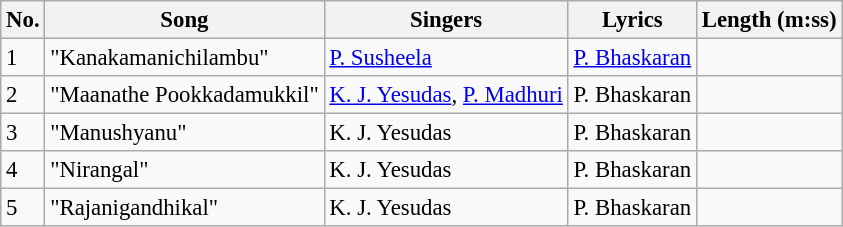<table class="wikitable" style="font-size:95%;">
<tr>
<th>No.</th>
<th>Song</th>
<th>Singers</th>
<th>Lyrics</th>
<th>Length (m:ss)</th>
</tr>
<tr>
<td>1</td>
<td>"Kanakamanichilambu"</td>
<td><a href='#'>P. Susheela</a></td>
<td><a href='#'>P. Bhaskaran</a></td>
<td></td>
</tr>
<tr>
<td>2</td>
<td>"Maanathe Pookkadamukkil"</td>
<td><a href='#'>K. J. Yesudas</a>, <a href='#'>P. Madhuri</a></td>
<td>P. Bhaskaran</td>
<td></td>
</tr>
<tr>
<td>3</td>
<td>"Manushyanu"</td>
<td>K. J. Yesudas</td>
<td>P. Bhaskaran</td>
<td></td>
</tr>
<tr>
<td>4</td>
<td>"Nirangal"</td>
<td>K. J. Yesudas</td>
<td>P. Bhaskaran</td>
<td></td>
</tr>
<tr>
<td>5</td>
<td>"Rajanigandhikal"</td>
<td>K. J. Yesudas</td>
<td>P. Bhaskaran</td>
<td></td>
</tr>
</table>
